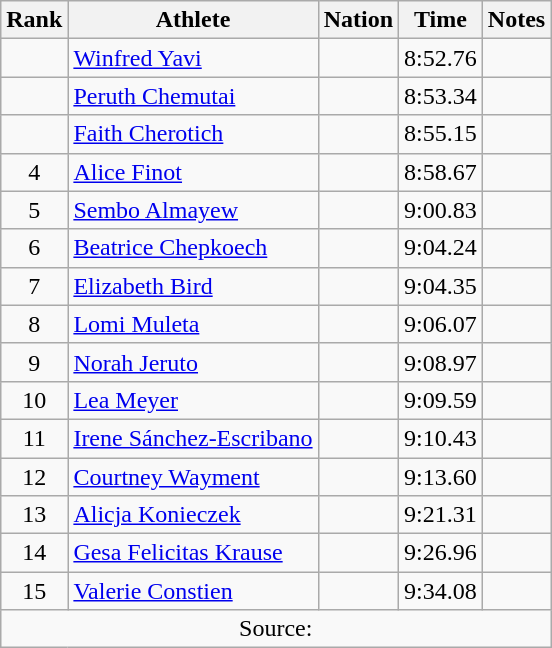<table class="wikitable sortable" style="text-align:center;">
<tr>
<th scope="col">Rank</th>
<th scope="col">Athlete</th>
<th scope="col">Nation</th>
<th scope="col">Time</th>
<th scope="col">Notes</th>
</tr>
<tr>
<td></td>
<td align=left><a href='#'>Winfred Yavi</a></td>
<td align=left></td>
<td>8:52.76</td>
<td></td>
</tr>
<tr>
<td></td>
<td align=left><a href='#'>Peruth Chemutai</a></td>
<td align=left></td>
<td>8:53.34<br></td>
<td></td>
</tr>
<tr>
<td></td>
<td align=left><a href='#'>Faith Cherotich</a></td>
<td align=left></td>
<td>8:55.15</td>
<td></td>
</tr>
<tr>
<td>4</td>
<td align=left><a href='#'>Alice Finot</a></td>
<td align=left></td>
<td>8:58.67</td>
<td></td>
</tr>
<tr>
<td>5</td>
<td align=left><a href='#'>Sembo Almayew</a></td>
<td align=left></td>
<td>9:00.83</td>
<td></td>
</tr>
<tr>
<td>6</td>
<td align=left><a href='#'>Beatrice Chepkoech</a></td>
<td align=left></td>
<td>9:04.24</td>
<td></td>
</tr>
<tr>
<td>7</td>
<td align=left><a href='#'>Elizabeth Bird</a></td>
<td align=left></td>
<td>9:04.35</td>
<td></td>
</tr>
<tr>
<td>8</td>
<td align=left><a href='#'>Lomi Muleta</a></td>
<td align=left></td>
<td>9:06.07</td>
<td></td>
</tr>
<tr>
<td>9</td>
<td align=left><a href='#'>Norah Jeruto</a></td>
<td align=left></td>
<td>9:08.97</td>
<td></td>
</tr>
<tr>
<td>10</td>
<td align=left><a href='#'>Lea Meyer</a></td>
<td align=left></td>
<td>9:09.59</td>
<td></td>
</tr>
<tr>
<td>11</td>
<td align=left><a href='#'>Irene Sánchez-Escribano</a></td>
<td align=left></td>
<td>9:10.43</td>
<td></td>
</tr>
<tr>
<td>12</td>
<td align=left><a href='#'>Courtney Wayment</a></td>
<td align=left></td>
<td>9:13.60</td>
<td></td>
</tr>
<tr>
<td>13</td>
<td align=left><a href='#'>Alicja Konieczek</a></td>
<td align=left></td>
<td>9:21.31</td>
<td></td>
</tr>
<tr>
<td>14</td>
<td align=left><a href='#'>Gesa Felicitas Krause</a></td>
<td align=left></td>
<td>9:26.96</td>
<td></td>
</tr>
<tr>
<td>15</td>
<td align=left><a href='#'>Valerie Constien</a></td>
<td align=left></td>
<td>9:34.08</td>
<td></td>
</tr>
<tr class="sortbottom">
<td colspan=5>Source:</td>
</tr>
</table>
